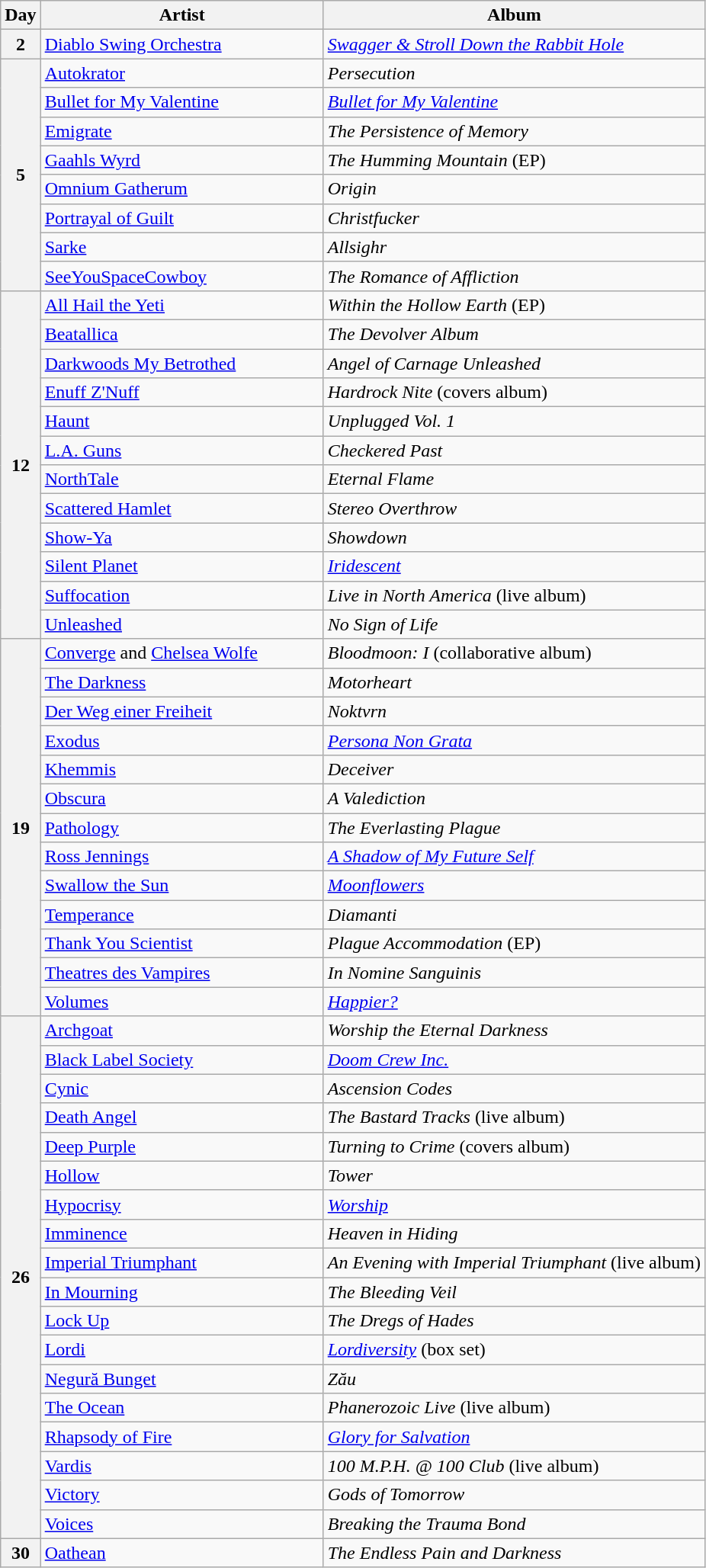<table class="wikitable" id="table_November">
<tr>
<th scope="col">Day</th>
<th scope="col" style="width:15em;">Artist</th>
<th scope="col">Album</th>
</tr>
<tr>
<th scope="row" rowspan="1">2</th>
<td><a href='#'>Diablo Swing Orchestra</a></td>
<td><em><a href='#'>Swagger & Stroll Down the Rabbit Hole</a></em></td>
</tr>
<tr>
<th scope="row" rowspan="8">5</th>
<td><a href='#'>Autokrator</a></td>
<td><em>Persecution</em></td>
</tr>
<tr>
<td><a href='#'>Bullet for My Valentine</a></td>
<td><em><a href='#'>Bullet for My Valentine</a></em></td>
</tr>
<tr>
<td><a href='#'>Emigrate</a></td>
<td><em>The Persistence of Memory</em></td>
</tr>
<tr>
<td><a href='#'>Gaahls Wyrd</a></td>
<td><em>The Humming Mountain</em> (EP)</td>
</tr>
<tr>
<td><a href='#'>Omnium Gatherum</a></td>
<td><em>Origin</em></td>
</tr>
<tr>
<td><a href='#'>Portrayal of Guilt</a></td>
<td><em>Christfucker</em></td>
</tr>
<tr>
<td><a href='#'>Sarke</a></td>
<td><em>Allsighr</em></td>
</tr>
<tr>
<td><a href='#'>SeeYouSpaceCowboy</a></td>
<td><em>The Romance of Affliction</em></td>
</tr>
<tr>
<th scope="row" rowspan="12">12</th>
<td><a href='#'>All Hail the Yeti</a></td>
<td><em>Within the Hollow Earth</em> (EP)</td>
</tr>
<tr>
<td><a href='#'>Beatallica</a></td>
<td><em>The Devolver Album</em></td>
</tr>
<tr>
<td><a href='#'>Darkwoods My Betrothed</a></td>
<td><em>Angel of Carnage Unleashed</em></td>
</tr>
<tr>
<td><a href='#'>Enuff Z'Nuff</a></td>
<td><em>Hardrock Nite</em> (covers album)</td>
</tr>
<tr>
<td><a href='#'>Haunt</a></td>
<td><em>Unplugged Vol. 1</em></td>
</tr>
<tr>
<td><a href='#'>L.A. Guns</a></td>
<td><em>Checkered Past</em></td>
</tr>
<tr>
<td><a href='#'>NorthTale</a></td>
<td><em>Eternal Flame</em></td>
</tr>
<tr>
<td><a href='#'>Scattered Hamlet</a></td>
<td><em>Stereo Overthrow</em></td>
</tr>
<tr>
<td><a href='#'>Show-Ya</a></td>
<td><em>Showdown</em></td>
</tr>
<tr>
<td><a href='#'>Silent Planet</a></td>
<td><em><a href='#'>Iridescent</a></em></td>
</tr>
<tr>
<td><a href='#'>Suffocation</a></td>
<td><em>Live in North America</em> (live album)</td>
</tr>
<tr>
<td><a href='#'>Unleashed</a></td>
<td><em>No Sign of Life</em></td>
</tr>
<tr>
<th scope="row" rowspan="13">19</th>
<td><a href='#'>Converge</a> and <a href='#'>Chelsea Wolfe</a></td>
<td><em>Bloodmoon: I</em> (collaborative album)</td>
</tr>
<tr>
<td><a href='#'>The Darkness</a></td>
<td><em>Motorheart</em></td>
</tr>
<tr>
<td><a href='#'>Der Weg einer Freiheit</a></td>
<td><em>Noktvrn</em></td>
</tr>
<tr>
<td><a href='#'>Exodus</a></td>
<td><em><a href='#'>Persona Non Grata</a></em></td>
</tr>
<tr>
<td><a href='#'>Khemmis</a></td>
<td><em>Deceiver</em></td>
</tr>
<tr>
<td><a href='#'>Obscura</a></td>
<td><em>A Valediction</em></td>
</tr>
<tr>
<td><a href='#'>Pathology</a></td>
<td><em>The Everlasting Plague</em></td>
</tr>
<tr>
<td><a href='#'>Ross Jennings</a></td>
<td><em><a href='#'>A Shadow of My Future Self</a></em></td>
</tr>
<tr>
<td><a href='#'>Swallow the Sun</a></td>
<td><em><a href='#'>Moonflowers</a></em></td>
</tr>
<tr>
<td><a href='#'>Temperance</a></td>
<td><em>Diamanti</em></td>
</tr>
<tr>
<td><a href='#'>Thank You Scientist</a></td>
<td><em>Plague Accommodation</em> (EP)</td>
</tr>
<tr>
<td><a href='#'>Theatres des Vampires</a></td>
<td><em>In Nomine Sanguinis</em></td>
</tr>
<tr>
<td><a href='#'>Volumes</a></td>
<td><em><a href='#'>Happier?</a></em></td>
</tr>
<tr>
<th scope="row" rowspan="18">26</th>
<td><a href='#'>Archgoat</a></td>
<td><em>Worship the Eternal Darkness</em></td>
</tr>
<tr>
<td><a href='#'>Black Label Society</a></td>
<td><em><a href='#'>Doom Crew Inc.</a></em></td>
</tr>
<tr>
<td><a href='#'>Cynic</a></td>
<td><em>Ascension Codes</em></td>
</tr>
<tr>
<td><a href='#'>Death Angel</a></td>
<td><em>The Bastard Tracks</em> (live album)</td>
</tr>
<tr>
<td><a href='#'>Deep Purple</a></td>
<td><em>Turning to Crime</em> (covers album)</td>
</tr>
<tr>
<td><a href='#'>Hollow</a></td>
<td><em>Tower</em></td>
</tr>
<tr>
<td><a href='#'>Hypocrisy</a></td>
<td><em><a href='#'>Worship</a></em></td>
</tr>
<tr>
<td><a href='#'>Imminence</a></td>
<td><em>Heaven in Hiding</em></td>
</tr>
<tr>
<td><a href='#'>Imperial Triumphant</a></td>
<td><em>An Evening with Imperial Triumphant</em> (live album)</td>
</tr>
<tr>
<td><a href='#'>In Mourning</a></td>
<td><em>The Bleeding Veil</em></td>
</tr>
<tr>
<td><a href='#'>Lock Up</a></td>
<td><em>The Dregs of Hades</em></td>
</tr>
<tr>
<td><a href='#'>Lordi</a></td>
<td><em><a href='#'>Lordiversity</a></em> (box set)</td>
</tr>
<tr>
<td><a href='#'>Negură Bunget</a></td>
<td><em>Zău</em></td>
</tr>
<tr>
<td><a href='#'>The Ocean</a></td>
<td><em>Phanerozoic Live</em> (live album)</td>
</tr>
<tr>
<td><a href='#'>Rhapsody of Fire</a></td>
<td><em><a href='#'>Glory for Salvation</a></em></td>
</tr>
<tr>
<td><a href='#'>Vardis</a></td>
<td><em>100 M.P.H. @ 100 Club</em> (live album)</td>
</tr>
<tr>
<td><a href='#'>Victory</a></td>
<td><em>Gods of Tomorrow</em></td>
</tr>
<tr>
<td><a href='#'>Voices</a></td>
<td><em>Breaking the Trauma Bond</em></td>
</tr>
<tr>
<th scope="row" rowspan="1">30</th>
<td><a href='#'>Oathean</a></td>
<td><em>The Endless Pain and Darkness</em></td>
</tr>
</table>
